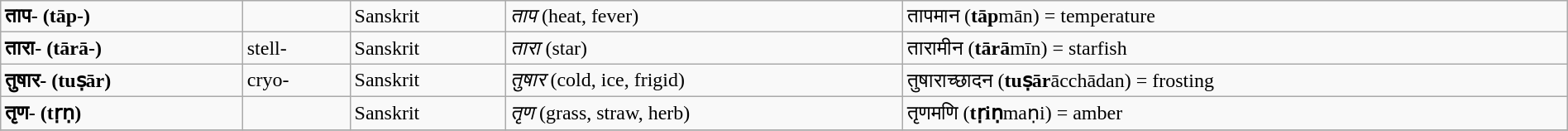<table class="wikitable sortable" width="100%">
<tr>
<td><strong>ताप- (tāp-)</strong></td>
<td></td>
<td>Sanskrit</td>
<td><em>ताप</em> (heat, fever)</td>
<td>तापमान (<strong>tāp</strong>mān) = temperature</td>
</tr>
<tr>
<td><strong>तारा- (tārā-)</strong></td>
<td>stell-</td>
<td>Sanskrit</td>
<td><em>तारा</em> (star)</td>
<td>तारामीन (<strong>tārā</strong>mīn) = starfish</td>
</tr>
<tr>
<td><strong>तुषार- (tuṣār)</strong></td>
<td>cryo-</td>
<td>Sanskrit</td>
<td><em>तुषार</em> (cold, ice, frigid)</td>
<td>तुषाराच्छादन (<strong>tuṣār</strong>ācchādan) = frosting</td>
</tr>
<tr>
<td><strong>तृण- (tṛṇ)</strong></td>
<td></td>
<td>Sanskrit</td>
<td><em>तृण</em> (grass, straw, herb)</td>
<td>तृणमणि (<strong>tṛiṇ</strong>maṇi) = amber</td>
</tr>
<tr>
</tr>
</table>
